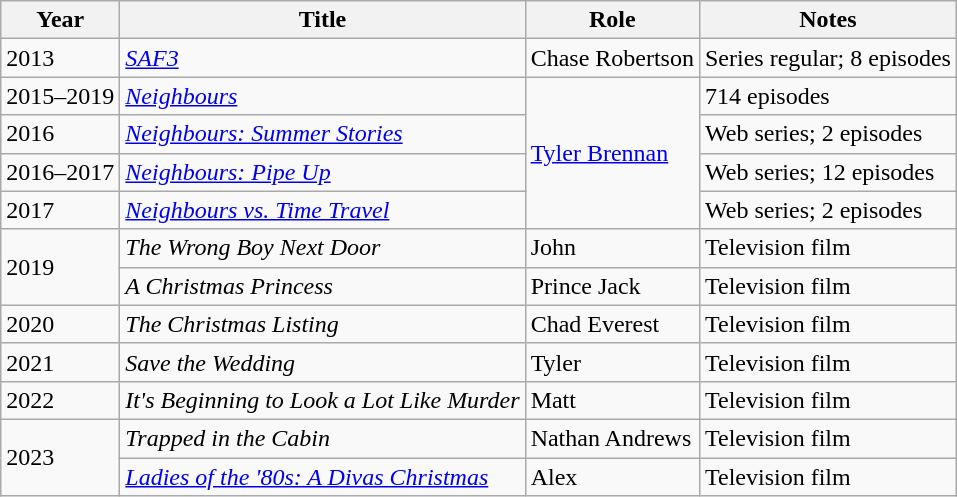<table class="wikitable sortable">
<tr>
<th>Year</th>
<th>Title</th>
<th>Role</th>
<th scope="col" class="unsortable">Notes</th>
</tr>
<tr>
<td>2013</td>
<td><em><a href='#'>SAF3</a></em></td>
<td>Chase Robertson</td>
<td>Series regular; 8 episodes</td>
</tr>
<tr>
<td>2015–2019</td>
<td><em><a href='#'>Neighbours</a></em></td>
<td rowspan="4"><a href='#'>Tyler Brennan</a></td>
<td>714 episodes</td>
</tr>
<tr>
<td>2016</td>
<td><em><a href='#'>Neighbours: Summer Stories</a></em></td>
<td>Web series; 2 episodes</td>
</tr>
<tr>
<td>2016–2017</td>
<td><em><a href='#'>Neighbours: Pipe Up</a></em></td>
<td>Web series; 12 episodes</td>
</tr>
<tr>
<td>2017</td>
<td><em><a href='#'>Neighbours vs. Time Travel</a></em></td>
<td>Web series; 2 episodes</td>
</tr>
<tr>
<td rowspan="2">2019</td>
<td><em>The Wrong Boy Next Door</em></td>
<td>John</td>
<td>Television film</td>
</tr>
<tr>
<td><em>A Christmas Princess</em></td>
<td>Prince Jack</td>
<td>Television film</td>
</tr>
<tr>
<td>2020</td>
<td><em>The Christmas Listing</em></td>
<td>Chad Everest</td>
<td>Television film</td>
</tr>
<tr>
<td>2021</td>
<td><em>Save the Wedding</em></td>
<td>Tyler</td>
<td>Television film</td>
</tr>
<tr>
<td>2022</td>
<td><em>It's Beginning to Look a Lot Like Murder</em></td>
<td>Matt</td>
<td>Television film</td>
</tr>
<tr>
<td rowspan="2">2023</td>
<td><em>Trapped in the Cabin</em></td>
<td>Nathan Andrews</td>
<td>Television film</td>
</tr>
<tr>
<td><em><a href='#'>Ladies of the '80s: A Divas Christmas</a></em></td>
<td>Alex</td>
<td>Television film</td>
</tr>
</table>
